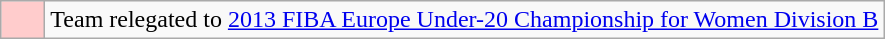<table class="wikitable">
<tr>
<td style="background: #ffcccc; width:22px;"></td>
<td>Team relegated to <a href='#'>2013 FIBA Europe Under-20 Championship for Women Division B</a></td>
</tr>
</table>
